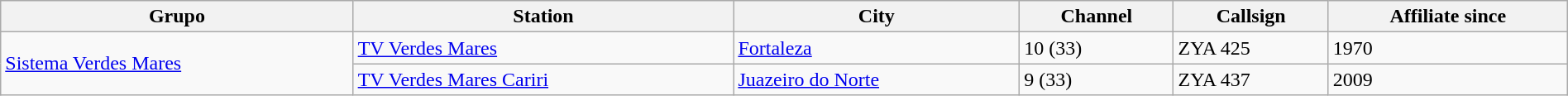<table class = "wikitable" style = "width: 100%">
<tr>
<th>Grupo</th>
<th>Station</th>
<th>City</th>
<th>Channel</th>
<th>Callsign</th>
<th>Affiliate since</th>
</tr>
<tr>
<td rowspan="2"><a href='#'>Sistema Verdes Mares</a></td>
<td><a href='#'>TV Verdes Mares</a></td>
<td><a href='#'>Fortaleza</a></td>
<td>10 (33)</td>
<td>ZYA 425</td>
<td>1970</td>
</tr>
<tr>
<td><a href='#'>TV Verdes Mares Cariri</a></td>
<td><a href='#'>Juazeiro do Norte</a></td>
<td>9 (33)</td>
<td>ZYA 437</td>
<td>2009</td>
</tr>
</table>
